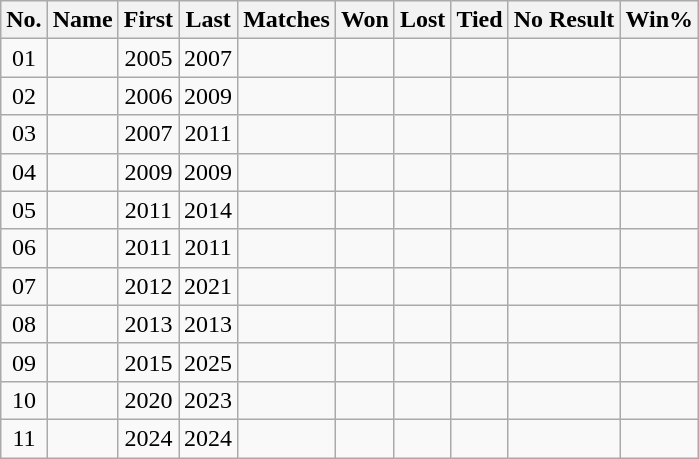<table class="wikitable plainrowheaders sortable">
<tr>
<th scope="col">No.</th>
<th scope="col">Name</th>
<th scope="col">First</th>
<th scope="col">Last</th>
<th scope="col">Matches</th>
<th scope="col">Won</th>
<th scope="col">Lost</th>
<th scope="col">Tied</th>
<th scope="col">No Result</th>
<th scope="col">Win%</th>
</tr>
<tr align=center>
<td><span>0</span>1</td>
<td></td>
<td>2005</td>
<td>2007</td>
<td></td>
<td></td>
<td></td>
<td></td>
<td></td>
<td></td>
</tr>
<tr align=center>
<td><span>0</span>2</td>
<td></td>
<td>2006</td>
<td>2009</td>
<td></td>
<td></td>
<td></td>
<td></td>
<td></td>
<td></td>
</tr>
<tr align=center>
<td><span>0</span>3</td>
<td></td>
<td>2007</td>
<td>2011</td>
<td></td>
<td></td>
<td></td>
<td></td>
<td></td>
<td></td>
</tr>
<tr align=center>
<td><span>0</span>4</td>
<td></td>
<td>2009</td>
<td>2009</td>
<td></td>
<td></td>
<td></td>
<td></td>
<td></td>
<td></td>
</tr>
<tr align=center>
<td><span>0</span>5</td>
<td></td>
<td>2011</td>
<td>2014</td>
<td></td>
<td></td>
<td></td>
<td></td>
<td></td>
<td></td>
</tr>
<tr align=center>
<td><span>0</span>6</td>
<td></td>
<td>2011</td>
<td>2011</td>
<td></td>
<td></td>
<td></td>
<td></td>
<td></td>
<td></td>
</tr>
<tr align=center>
<td><span>0</span>7</td>
<td></td>
<td>2012</td>
<td>2021</td>
<td></td>
<td></td>
<td></td>
<td></td>
<td></td>
<td></td>
</tr>
<tr align=center>
<td><span>0</span>8</td>
<td></td>
<td>2013</td>
<td>2013</td>
<td></td>
<td></td>
<td></td>
<td></td>
<td></td>
<td></td>
</tr>
<tr align=center>
<td><span>0</span>9</td>
<td></td>
<td>2015</td>
<td>2025</td>
<td></td>
<td></td>
<td></td>
<td></td>
<td></td>
<td></td>
</tr>
<tr align=center>
<td>10</td>
<td></td>
<td>2020</td>
<td>2023</td>
<td></td>
<td></td>
<td></td>
<td></td>
<td></td>
<td></td>
</tr>
<tr align=center>
<td>11</td>
<td></td>
<td>2024</td>
<td>2024</td>
<td></td>
<td></td>
<td></td>
<td></td>
<td></td>
<td></td>
</tr>
</table>
